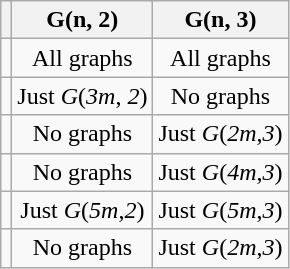<table class="wikitable" style="text-align: center">
<tr>
<th></th>
<th>G(n, 2)</th>
<th>G(n, 3)</th>
</tr>
<tr>
<td></td>
<td>All graphs</td>
<td>All graphs</td>
</tr>
<tr>
<td></td>
<td>Just <em>G</em>(<em>3m</em>, <em>2</em>)</td>
<td>No graphs</td>
</tr>
<tr>
<td></td>
<td>No graphs</td>
<td>Just <em>G</em>(<em>2m</em>,<em>3</em>)</td>
</tr>
<tr>
<td></td>
<td>No graphs</td>
<td>Just <em>G</em>(<em>4m</em>,<em>3</em>)</td>
</tr>
<tr>
<td></td>
<td>Just <em>G</em>(<em>5m</em>,<em>2</em>)</td>
<td>Just <em>G</em>(<em>5m</em>,<em>3</em>)</td>
</tr>
<tr>
<td></td>
<td>No graphs</td>
<td>Just <em>G</em>(<em>2m</em>,<em>3</em>)</td>
</tr>
</table>
